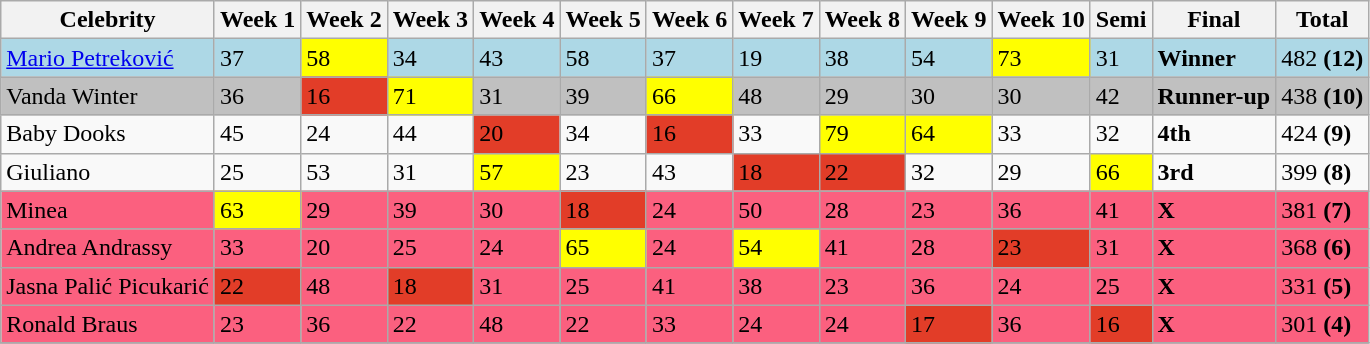<table class=wikitable>
<tr>
<th>Celebrity</th>
<th>Week 1</th>
<th>Week 2</th>
<th>Week 3</th>
<th>Week 4</th>
<th>Week 5</th>
<th>Week 6</th>
<th>Week 7</th>
<th>Week 8</th>
<th>Week 9</th>
<th>Week 10</th>
<th>Semi</th>
<th>Final</th>
<th>Total</th>
</tr>
<tr bgcolor="lightblue">
<td><a href='#'>Mario Petreković</a></td>
<td>37</td>
<td bgcolor="yellow">58</td>
<td>34</td>
<td>43</td>
<td>58</td>
<td>37</td>
<td>19</td>
<td>38</td>
<td>54</td>
<td bgcolor="yellow">73</td>
<td>31</td>
<td><strong>Winner</strong></td>
<td>482 <strong>(12)</strong></td>
</tr>
<tr bgcolor="silver">
<td>Vanda Winter</td>
<td>36</td>
<td bgcolor="#E23D28">16</td>
<td bgcolor="yellow">71</td>
<td>31</td>
<td>39</td>
<td bgcolor="yellow">66</td>
<td>48</td>
<td>29</td>
<td>30</td>
<td>30</td>
<td>42</td>
<td><strong>Runner-up</strong></td>
<td>438 <strong>(10)</strong></td>
</tr>
<tr>
<td>Baby Dooks</td>
<td>45</td>
<td>24</td>
<td>44</td>
<td bgcolor="#E23D28">20</td>
<td>34</td>
<td bgcolor="#E23D28">16</td>
<td>33</td>
<td bgcolor="yellow">79</td>
<td bgcolor="yellow">64</td>
<td>33</td>
<td>32</td>
<td><strong>4th</strong></td>
<td>424 <strong>(9)</strong></td>
</tr>
<tr>
<td>Giuliano</td>
<td>25</td>
<td>53</td>
<td>31</td>
<td bgcolor="yellow">57</td>
<td>23</td>
<td>43</td>
<td bgcolor="#E23D28">18</td>
<td bgcolor="#E23D28">22</td>
<td>32</td>
<td>29</td>
<td bgcolor="yellow">66</td>
<td><strong>3rd</strong></td>
<td>399 <strong>(8)</strong></td>
</tr>
<tr bgcolor="#FB607F">
<td>Minea</td>
<td bgcolor="yellow">63</td>
<td>29</td>
<td>39</td>
<td>30</td>
<td bgcolor="#E23D28">18</td>
<td>24</td>
<td>50</td>
<td>28</td>
<td>23</td>
<td>36</td>
<td>41</td>
<td><strong>X</strong></td>
<td>381 <strong>(7)</strong></td>
</tr>
<tr bgcolor="#FB607F">
<td>Andrea Andrassy</td>
<td>33</td>
<td>20</td>
<td>25</td>
<td>24</td>
<td bgcolor="yellow">65</td>
<td>24</td>
<td bgcolor="yellow">54</td>
<td>41</td>
<td>28</td>
<td bgcolor="#E23D28">23</td>
<td>31</td>
<td><strong>X</strong></td>
<td>368 <strong>(6)</strong></td>
</tr>
<tr bgcolor="#FB607F">
<td>Jasna Palić Picukarić</td>
<td bgcolor="#E23D28">22</td>
<td>48</td>
<td bgcolor="#E23D28">18</td>
<td>31</td>
<td>25</td>
<td>41</td>
<td>38</td>
<td>23</td>
<td>36</td>
<td>24</td>
<td>25</td>
<td><strong>X</strong></td>
<td>331 <strong>(5)</strong></td>
</tr>
<tr bgcolor="#FB607F">
<td>Ronald Braus</td>
<td>23</td>
<td>36</td>
<td>22</td>
<td>48</td>
<td>22</td>
<td>33</td>
<td>24</td>
<td>24</td>
<td bgcolor="#E23D28">17</td>
<td>36</td>
<td bgcolor="#E23D28">16</td>
<td><strong>X</strong></td>
<td>301 <strong>(4)</strong></td>
</tr>
<tr>
</tr>
</table>
